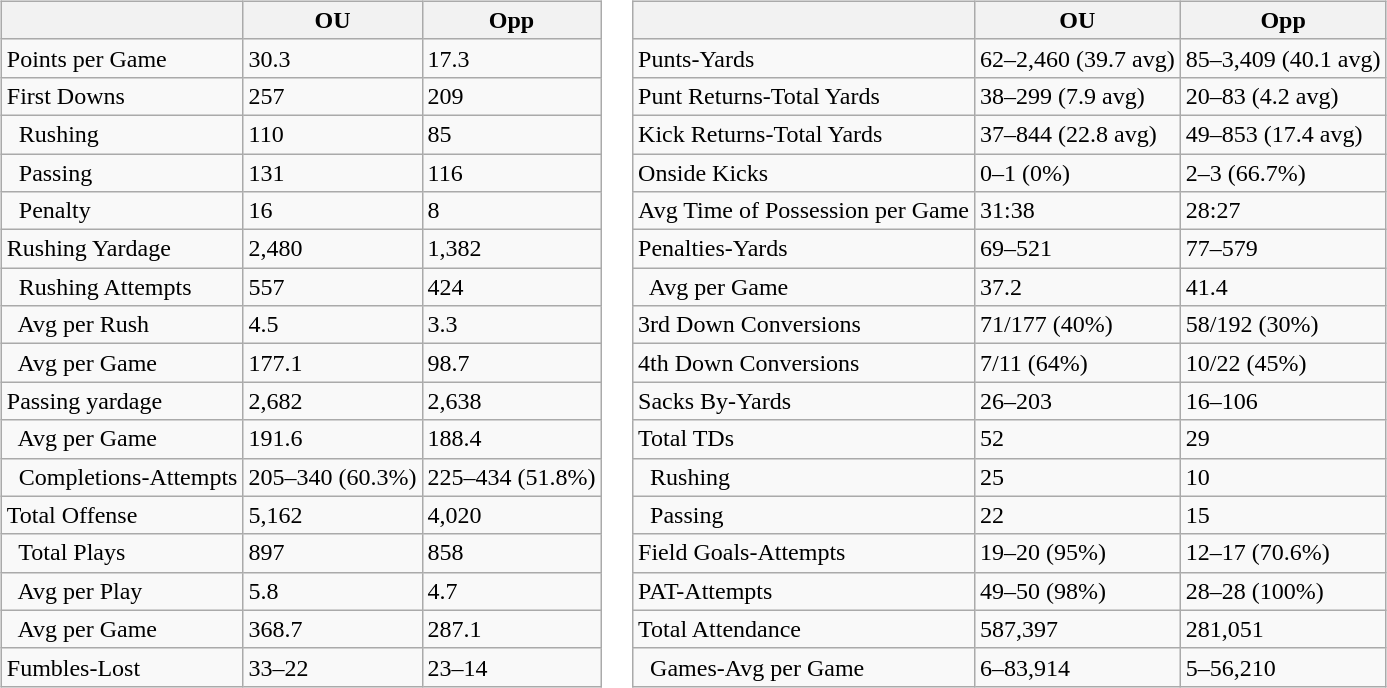<table>
<tr>
<td valign="top"><br><table class="wikitable" style="white-space:nowrap;">
<tr>
<th></th>
<th>OU</th>
<th>Opp</th>
</tr>
<tr>
<td>Points per Game</td>
<td>30.3</td>
<td>17.3</td>
</tr>
<tr>
<td>First Downs</td>
<td>257</td>
<td>209</td>
</tr>
<tr>
<td>  Rushing</td>
<td>110</td>
<td>85</td>
</tr>
<tr>
<td>  Passing</td>
<td>131</td>
<td>116</td>
</tr>
<tr>
<td>  Penalty</td>
<td>16</td>
<td>8</td>
</tr>
<tr>
<td>Rushing Yardage</td>
<td>2,480</td>
<td>1,382</td>
</tr>
<tr>
<td>  Rushing Attempts</td>
<td>557</td>
<td>424</td>
</tr>
<tr>
<td>  Avg per Rush</td>
<td>4.5</td>
<td>3.3</td>
</tr>
<tr>
<td>  Avg per Game</td>
<td>177.1</td>
<td>98.7</td>
</tr>
<tr>
<td>Passing yardage</td>
<td>2,682</td>
<td>2,638</td>
</tr>
<tr>
<td>  Avg per Game</td>
<td>191.6</td>
<td>188.4</td>
</tr>
<tr>
<td>  Completions-Attempts</td>
<td>205–340 (60.3%)</td>
<td>225–434 (51.8%)</td>
</tr>
<tr>
<td>Total Offense</td>
<td>5,162</td>
<td>4,020</td>
</tr>
<tr>
<td>  Total Plays</td>
<td>897</td>
<td>858</td>
</tr>
<tr>
<td>  Avg per Play</td>
<td>5.8</td>
<td>4.7</td>
</tr>
<tr>
<td>  Avg per Game</td>
<td>368.7</td>
<td>287.1</td>
</tr>
<tr>
<td>Fumbles-Lost</td>
<td>33–22</td>
<td>23–14</td>
</tr>
</table>
</td>
<td valign="top"><br><table class="wikitable" style="white-space:nowrap;">
<tr>
<th></th>
<th>OU</th>
<th>Opp</th>
</tr>
<tr>
<td>Punts-Yards</td>
<td>62–2,460 (39.7 avg)</td>
<td>85–3,409 (40.1 avg)</td>
</tr>
<tr>
<td>Punt Returns-Total Yards</td>
<td>38–299 (7.9 avg)</td>
<td>20–83 (4.2 avg)</td>
</tr>
<tr>
<td>Kick Returns-Total Yards</td>
<td>37–844 (22.8 avg)</td>
<td>49–853 (17.4 avg)</td>
</tr>
<tr>
<td>Onside Kicks</td>
<td>0–1 (0%)</td>
<td>2–3 (66.7%)</td>
</tr>
<tr>
<td>Avg Time of Possession per Game</td>
<td>31:38</td>
<td>28:27</td>
</tr>
<tr>
<td>Penalties-Yards</td>
<td>69–521</td>
<td>77–579</td>
</tr>
<tr>
<td>  Avg per Game</td>
<td>37.2</td>
<td>41.4</td>
</tr>
<tr>
<td>3rd Down Conversions</td>
<td>71/177 (40%)</td>
<td>58/192 (30%)</td>
</tr>
<tr>
<td>4th Down Conversions</td>
<td>7/11 (64%)</td>
<td>10/22 (45%)</td>
</tr>
<tr>
<td>Sacks By-Yards</td>
<td>26–203</td>
<td>16–106</td>
</tr>
<tr>
<td>Total TDs</td>
<td>52</td>
<td>29</td>
</tr>
<tr>
<td>  Rushing</td>
<td>25</td>
<td>10</td>
</tr>
<tr>
<td>  Passing</td>
<td>22</td>
<td>15</td>
</tr>
<tr>
<td>Field Goals-Attempts</td>
<td>19–20 (95%)</td>
<td>12–17 (70.6%)</td>
</tr>
<tr>
<td>PAT-Attempts</td>
<td>49–50 (98%)</td>
<td>28–28 (100%)</td>
</tr>
<tr>
<td>Total Attendance</td>
<td>587,397</td>
<td>281,051</td>
</tr>
<tr>
<td>  Games-Avg per Game</td>
<td>6–83,914</td>
<td>5–56,210</td>
</tr>
</table>
</td>
</tr>
</table>
